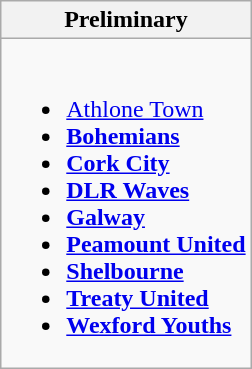<table class="wikitable">
<tr>
<th>Preliminary</th>
</tr>
<tr>
<td valign="top"><br><ul><li><a href='#'>Athlone Town</a></li><li><strong><a href='#'>Bohemians</a></strong></li><li><strong><a href='#'>Cork City</a></strong></li><li><strong><a href='#'>DLR Waves</a></strong></li><li><strong><a href='#'>Galway</a></strong></li><li><strong><a href='#'>Peamount United</a></strong></li><li><strong><a href='#'>Shelbourne</a></strong></li><li><strong><a href='#'>Treaty United</a></strong></li><li><strong><a href='#'>Wexford Youths</a></strong></li></ul></td>
</tr>
</table>
